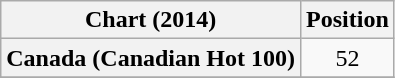<table class="wikitable sortable plainrowheaders" style="text-align:center;">
<tr>
<th>Chart (2014)</th>
<th>Position</th>
</tr>
<tr>
<th scope="row">Canada (Canadian Hot 100)</th>
<td>52</td>
</tr>
<tr>
</tr>
</table>
